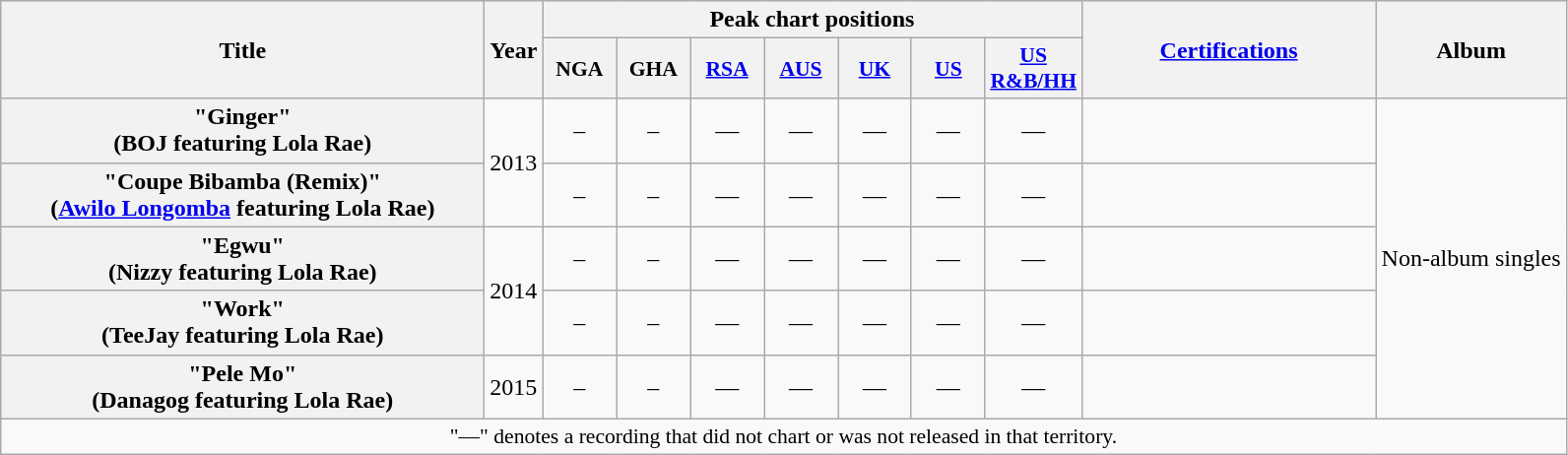<table class="wikitable plainrowheaders" style="text-align:center;">
<tr>
<th scope="col" rowspan="2" style="width:20em;">Title</th>
<th scope="col" rowspan="2">Year</th>
<th scope="col" colspan="7">Peak chart positions</th>
<th scope="col" rowspan="2" style="width:12em;"><a href='#'>Certifications</a></th>
<th scope="col" rowspan="2">Album</th>
</tr>
<tr>
<th scope="col" style="width:3em;font-size:90%;">NGA</th>
<th scope="col" style="width:3em;font-size:90%;">GHA</th>
<th scope="col" style="width:3em;font-size:90%;"><a href='#'>RSA</a></th>
<th scope="col" style="width:3em;font-size:90%;"><a href='#'>AUS</a></th>
<th scope="col" style="width:3em;font-size:90%;"><a href='#'>UK</a></th>
<th scope="col" style="width:3em;font-size:90%;"><a href='#'>US</a></th>
<th scope="col" style="width:3em;font-size:90%;"><a href='#'>US<br>R&B/HH</a></th>
</tr>
<tr>
<th scope="row">"Ginger"<br><span>(BOJ featuring Lola Rae)</span></th>
<td rowspan="2">2013</td>
<td>–</td>
<td>–</td>
<td>—</td>
<td>—</td>
<td>—</td>
<td>—</td>
<td>—</td>
<td></td>
<td rowspan="5">Non-album singles</td>
</tr>
<tr>
<th scope="row">"Coupe Bibamba (Remix)"<br><span>(<a href='#'>Awilo Longomba</a> featuring Lola Rae)</span></th>
<td>–</td>
<td>–</td>
<td>—</td>
<td>—</td>
<td>—</td>
<td>—</td>
<td>—</td>
<td></td>
</tr>
<tr>
<th scope="row">"Egwu"<br><span>(Nizzy featuring Lola Rae)</span></th>
<td rowspan="2">2014</td>
<td>–</td>
<td>–</td>
<td>—</td>
<td>—</td>
<td>—</td>
<td>—</td>
<td>—</td>
<td></td>
</tr>
<tr>
<th scope="row">"Work"<br><span>(TeeJay featuring Lola Rae)</span></th>
<td>–</td>
<td>–</td>
<td>—</td>
<td>—</td>
<td>—</td>
<td>—</td>
<td>—</td>
<td></td>
</tr>
<tr>
<th scope="row">"Pele Mo"<br><span>(Danagog featuring Lola Rae)</span></th>
<td>2015</td>
<td>–</td>
<td>–</td>
<td>—</td>
<td>—</td>
<td>—</td>
<td>—</td>
<td>—</td>
<td></td>
</tr>
<tr>
<td colspan="14" style="font-size:90%">"—" denotes a recording that did not chart or was not released in that territory.</td>
</tr>
</table>
